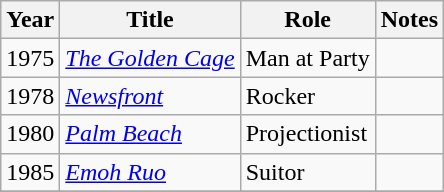<table class="wikitable sortable">
<tr>
<th>Year</th>
<th>Title</th>
<th>Role</th>
<th>Notes</th>
</tr>
<tr>
<td>1975</td>
<td><em><a href='#'>The Golden Cage</a></em></td>
<td>Man at Party</td>
<td></td>
</tr>
<tr>
<td>1978</td>
<td><em><a href='#'>Newsfront</a></em></td>
<td>Rocker</td>
<td></td>
</tr>
<tr>
<td>1980</td>
<td><em><a href='#'>Palm Beach</a></em></td>
<td>Projectionist</td>
<td></td>
</tr>
<tr>
<td>1985</td>
<td><em><a href='#'>Emoh Ruo</a></em></td>
<td>Suitor</td>
<td></td>
</tr>
<tr>
</tr>
</table>
